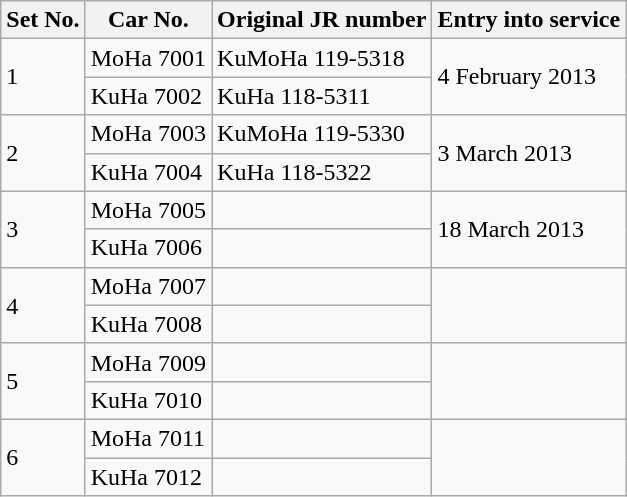<table class="wikitable">
<tr>
<th>Set No.</th>
<th>Car No.</th>
<th>Original JR number</th>
<th>Entry into service</th>
</tr>
<tr>
<td rowspan=2>1</td>
<td>MoHa 7001</td>
<td>KuMoHa 119-5318</td>
<td rowspan=2>4 February 2013</td>
</tr>
<tr>
<td>KuHa 7002</td>
<td>KuHa 118-5311</td>
</tr>
<tr>
<td rowspan=2>2</td>
<td>MoHa 7003</td>
<td>KuMoHa 119-5330</td>
<td rowspan=2>3 March 2013</td>
</tr>
<tr>
<td>KuHa 7004</td>
<td>KuHa 118-5322</td>
</tr>
<tr>
<td rowspan=2>3</td>
<td>MoHa 7005</td>
<td></td>
<td rowspan=2>18 March 2013</td>
</tr>
<tr>
<td>KuHa 7006</td>
<td></td>
</tr>
<tr>
<td rowspan=2>4</td>
<td>MoHa 7007</td>
<td></td>
<td rowspan=2></td>
</tr>
<tr>
<td>KuHa 7008</td>
<td></td>
</tr>
<tr>
<td rowspan=2>5</td>
<td>MoHa 7009</td>
<td></td>
<td rowspan=2></td>
</tr>
<tr>
<td>KuHa 7010</td>
<td></td>
</tr>
<tr>
<td rowspan=2>6</td>
<td>MoHa 7011</td>
<td></td>
<td rowspan=2></td>
</tr>
<tr>
<td>KuHa 7012</td>
<td></td>
</tr>
</table>
